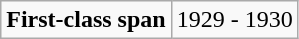<table class="wikitable">
<tr>
<td><strong>First-class span</strong></td>
<td>1929 - 1930</td>
</tr>
</table>
